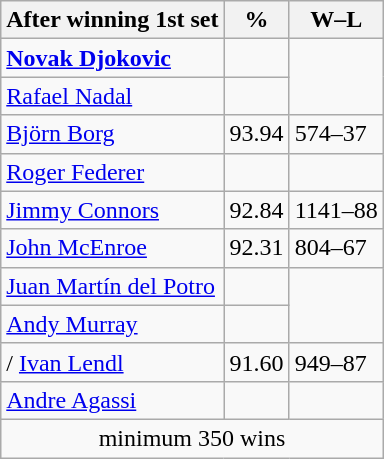<table class=wikitable style="display:inline-table;">
<tr>
<th>After winning 1st set</th>
<th>%</th>
<th>W–L </th>
</tr>
<tr>
<td> <strong><a href='#'>Novak Djokovic</a></strong></td>
<td></td>
</tr>
<tr>
<td> <a href='#'>Rafael Nadal</a></td>
<td></td>
</tr>
<tr>
<td> <a href='#'>Björn Borg</a></td>
<td>93.94</td>
<td>574–37</td>
</tr>
<tr>
<td> <a href='#'>Roger Federer</a></td>
<td></td>
</tr>
<tr>
<td> <a href='#'>Jimmy Connors</a></td>
<td>92.84</td>
<td>1141–88</td>
</tr>
<tr>
<td> <a href='#'>John McEnroe</a></td>
<td>92.31</td>
<td>804–67</td>
</tr>
<tr>
<td> <a href='#'>Juan Martín del Potro</a></td>
<td></td>
</tr>
<tr>
<td> <a href='#'>Andy Murray</a></td>
<td></td>
</tr>
<tr>
<td>/ <a href='#'>Ivan Lendl</a></td>
<td>91.60</td>
<td>949–87</td>
</tr>
<tr>
<td> <a href='#'>Andre Agassi</a></td>
<td></td>
</tr>
<tr>
<td colspan="4" style="text-align:center;">minimum 350 wins</td>
</tr>
</table>
